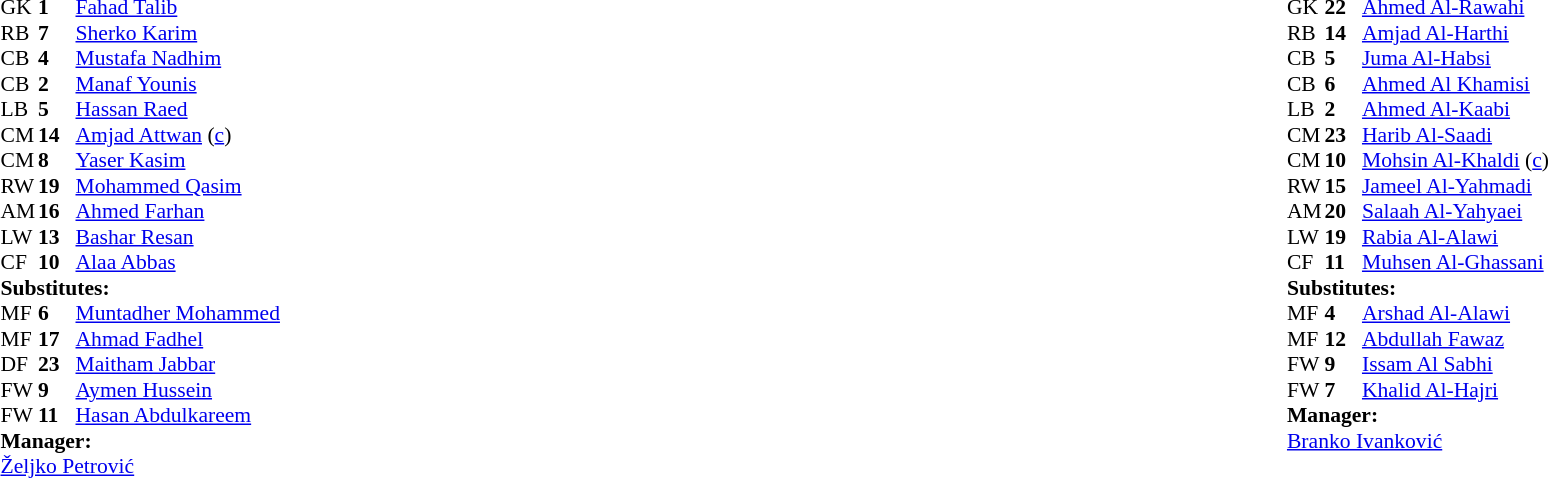<table width="100%">
<tr>
<td valign="top" width="40%"><br><table style="font-size:90%" cellspacing="0" cellpadding="0">
<tr>
<th width=25></th>
<th width=25></th>
</tr>
<tr>
<td>GK</td>
<td><strong>1</strong></td>
<td><a href='#'>Fahad Talib</a></td>
</tr>
<tr>
<td>RB</td>
<td><strong>7</strong></td>
<td><a href='#'>Sherko Karim</a></td>
</tr>
<tr>
<td>CB</td>
<td><strong>4</strong></td>
<td><a href='#'>Mustafa Nadhim</a></td>
</tr>
<tr>
<td>CB</td>
<td><strong>2</strong></td>
<td><a href='#'>Manaf Younis</a></td>
<td></td>
<td></td>
</tr>
<tr>
<td>LB</td>
<td><strong>5</strong></td>
<td><a href='#'>Hassan Raed</a></td>
</tr>
<tr>
<td>CM</td>
<td><strong>14</strong></td>
<td><a href='#'>Amjad Attwan</a> (<a href='#'>c</a>)</td>
</tr>
<tr>
<td>CM</td>
<td><strong>8</strong></td>
<td><a href='#'>Yaser Kasim</a></td>
<td></td>
</tr>
<tr>
<td>RW</td>
<td><strong>19</strong></td>
<td><a href='#'>Mohammed Qasim</a></td>
<td></td>
<td></td>
</tr>
<tr>
<td>AM</td>
<td><strong>16</strong></td>
<td><a href='#'>Ahmed Farhan</a></td>
<td></td>
<td></td>
</tr>
<tr>
<td>LW</td>
<td><strong>13</strong></td>
<td><a href='#'>Bashar Resan</a></td>
<td></td>
<td></td>
</tr>
<tr>
<td>CF</td>
<td><strong>10</strong></td>
<td><a href='#'>Alaa Abbas</a></td>
<td></td>
<td></td>
</tr>
<tr>
<td colspan=3><strong>Substitutes:</strong></td>
</tr>
<tr>
<td>MF</td>
<td><strong>6</strong></td>
<td><a href='#'>Muntadher Mohammed</a></td>
<td></td>
<td></td>
</tr>
<tr>
<td>MF</td>
<td><strong>17</strong></td>
<td><a href='#'>Ahmad Fadhel</a></td>
<td></td>
<td></td>
</tr>
<tr>
<td>DF</td>
<td><strong>23</strong></td>
<td><a href='#'>Maitham Jabbar</a></td>
<td></td>
<td></td>
</tr>
<tr>
<td>FW</td>
<td><strong>9</strong></td>
<td><a href='#'>Aymen Hussein</a></td>
<td></td>
<td></td>
</tr>
<tr>
<td>FW</td>
<td><strong>11</strong></td>
<td><a href='#'>Hasan Abdulkareem</a></td>
<td></td>
<td></td>
</tr>
<tr>
<td colspan=3><strong>Manager:</strong></td>
</tr>
<tr>
<td colspan=3> <a href='#'>Željko Petrović</a></td>
</tr>
</table>
</td>
<td valign="top"></td>
<td valign="top" width="50%"><br><table style="font-size:90%; margin:auto" cellspacing="0" cellpadding="0">
<tr>
<th width=25></th>
<th width=25></th>
</tr>
<tr>
<td>GK</td>
<td><strong>22</strong></td>
<td><a href='#'>Ahmed Al-Rawahi</a></td>
</tr>
<tr>
<td>RB</td>
<td><strong>14</strong></td>
<td><a href='#'>Amjad Al-Harthi</a></td>
<td></td>
</tr>
<tr>
<td>CB</td>
<td><strong>5</strong></td>
<td><a href='#'>Juma Al-Habsi</a></td>
</tr>
<tr>
<td>CB</td>
<td><strong>6</strong></td>
<td><a href='#'>Ahmed Al Khamisi</a></td>
<td></td>
</tr>
<tr>
<td>LB</td>
<td><strong>2</strong></td>
<td><a href='#'>Ahmed Al-Kaabi</a></td>
</tr>
<tr>
<td>CM</td>
<td><strong>23</strong></td>
<td><a href='#'>Harib Al-Saadi</a></td>
</tr>
<tr>
<td>CM</td>
<td><strong>10</strong></td>
<td><a href='#'>Mohsin Al-Khaldi</a> (<a href='#'>c</a>)</td>
<td></td>
<td></td>
</tr>
<tr>
<td>RW</td>
<td><strong>15</strong></td>
<td><a href='#'>Jameel Al-Yahmadi</a></td>
<td></td>
<td></td>
</tr>
<tr>
<td>AM</td>
<td><strong>20</strong></td>
<td><a href='#'>Salaah Al-Yahyaei</a></td>
</tr>
<tr>
<td>LW</td>
<td><strong>19</strong></td>
<td><a href='#'>Rabia Al-Alawi</a></td>
<td></td>
<td></td>
</tr>
<tr>
<td>CF</td>
<td><strong>11</strong></td>
<td><a href='#'>Muhsen Al-Ghassani</a></td>
<td></td>
<td></td>
</tr>
<tr>
<td colspan=3><strong>Substitutes:</strong></td>
</tr>
<tr>
<td>MF</td>
<td><strong>4</strong></td>
<td><a href='#'>Arshad Al-Alawi</a></td>
<td></td>
<td></td>
</tr>
<tr>
<td>MF</td>
<td><strong>12</strong></td>
<td><a href='#'>Abdullah Fawaz</a></td>
<td></td>
<td></td>
</tr>
<tr>
<td>FW</td>
<td><strong>9</strong></td>
<td><a href='#'>Issam Al Sabhi</a></td>
<td></td>
<td></td>
</tr>
<tr>
<td>FW</td>
<td><strong>7</strong></td>
<td><a href='#'>Khalid Al-Hajri</a></td>
<td></td>
<td></td>
</tr>
<tr>
<td colspan=3><strong>Manager:</strong></td>
</tr>
<tr>
<td colspan=3> <a href='#'>Branko Ivanković</a></td>
</tr>
</table>
</td>
</tr>
</table>
